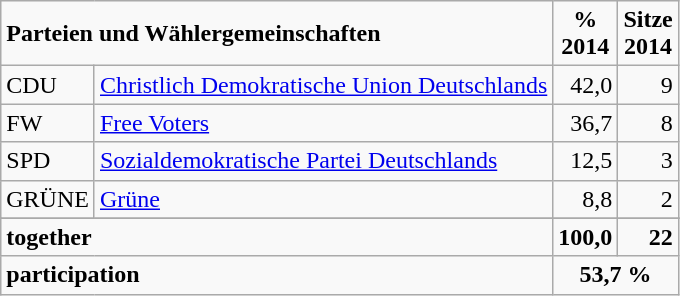<table class="wikitable zebra">
<tr -- class="hintergrundfarbe5">
<td colspan="2"><strong>Parteien und Wählergemeinschaften</strong></td>
<td align=center><strong>%<br>2014</strong></td>
<td align=center><strong>Sitze<br>2014</strong></td>
</tr>
<tr --->
<td>CDU</td>
<td><a href='#'>Christlich Demokratische Union Deutschlands</a></td>
<td align=right>42,0</td>
<td align=right>9</td>
</tr>
<tr --->
<td>FW</td>
<td><a href='#'>Free Voters</a></td>
<td align=right>36,7</td>
<td align=right>8</td>
</tr>
<tr --->
<td>SPD</td>
<td><a href='#'>Sozialdemokratische Partei Deutschlands</a></td>
<td align=right>12,5</td>
<td align=right>3</td>
</tr>
<tr --->
<td>GRÜNE</td>
<td><a href='#'>Grüne</a></td>
<td align=right>8,8</td>
<td align=right>2</td>
</tr>
<tr --->
</tr>
<tr --->
<td colspan="2"><strong>together</strong></td>
<td align=right><strong>100,0</strong></td>
<td align=right><strong>22</strong></td>
</tr>
<tr -->
<td colspan="2"><strong>participation</strong></td>
<td colspan="2" align="center"><strong>53,7 %</strong></td>
</tr>
</table>
